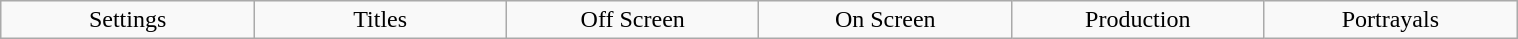<table class="wikitable" style="text-align: center; width: 80%; margin: 1em auto;">
<tr>
<td style="width:70pt;">Settings</td>
<td style="width:70pt;">Titles</td>
<td style="width:70pt;">Off Screen</td>
<td style="width:70pt;">On Screen</td>
<td style="width:70pt;">Production</td>
<td style="width:70pt;">Portrayals</td>
</tr>
</table>
